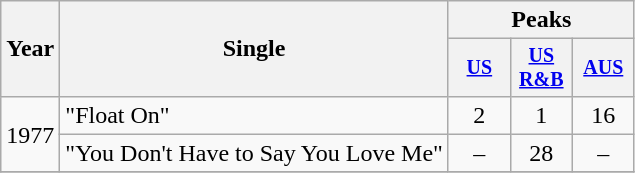<table class="wikitable" style="text-align:center;">
<tr>
<th rowspan="2">Year</th>
<th rowspan="2">Single</th>
<th colspan="3">Peaks</th>
</tr>
<tr style="font-size:smaller;">
<th width="35"><a href='#'>US</a><br></th>
<th width="35"><a href='#'>US<br>R&B</a><br></th>
<th width="35"><a href='#'>AUS</a><br></th>
</tr>
<tr>
<td rowspan="2">1977</td>
<td align="left">"Float On"</td>
<td>2</td>
<td>1</td>
<td>16</td>
</tr>
<tr>
<td align="left">"You Don't Have to Say You Love Me"</td>
<td>–</td>
<td>28</td>
<td>–</td>
</tr>
<tr>
</tr>
</table>
